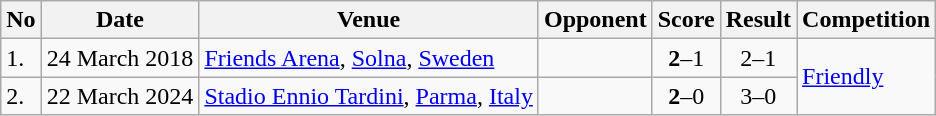<table class="wikitable" style="font-size:100%;">
<tr>
<th>No</th>
<th>Date</th>
<th>Venue</th>
<th>Opponent</th>
<th>Score</th>
<th>Result</th>
<th>Competition</th>
</tr>
<tr>
<td>1.</td>
<td>24 March 2018</td>
<td><a href='#'>Friends Arena</a>, <a href='#'>Solna</a>, <a href='#'>Sweden</a></td>
<td></td>
<td align=center><strong>2</strong>–1</td>
<td align=center>2–1</td>
<td rowspan=2><a href='#'>Friendly</a></td>
</tr>
<tr>
<td>2.</td>
<td>22 March 2024</td>
<td><a href='#'>Stadio Ennio Tardini</a>, <a href='#'>Parma</a>, <a href='#'>Italy</a></td>
<td></td>
<td align=center><strong>2</strong>–0</td>
<td align=center>3–0</td>
</tr>
</table>
